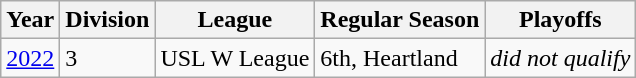<table class="wikitable">
<tr>
<th>Year</th>
<th>Division</th>
<th>League</th>
<th>Regular Season</th>
<th>Playoffs</th>
</tr>
<tr>
<td><a href='#'>2022</a></td>
<td>3</td>
<td>USL W League</td>
<td>6th, Heartland</td>
<td><em>did not qualify</em></td>
</tr>
</table>
